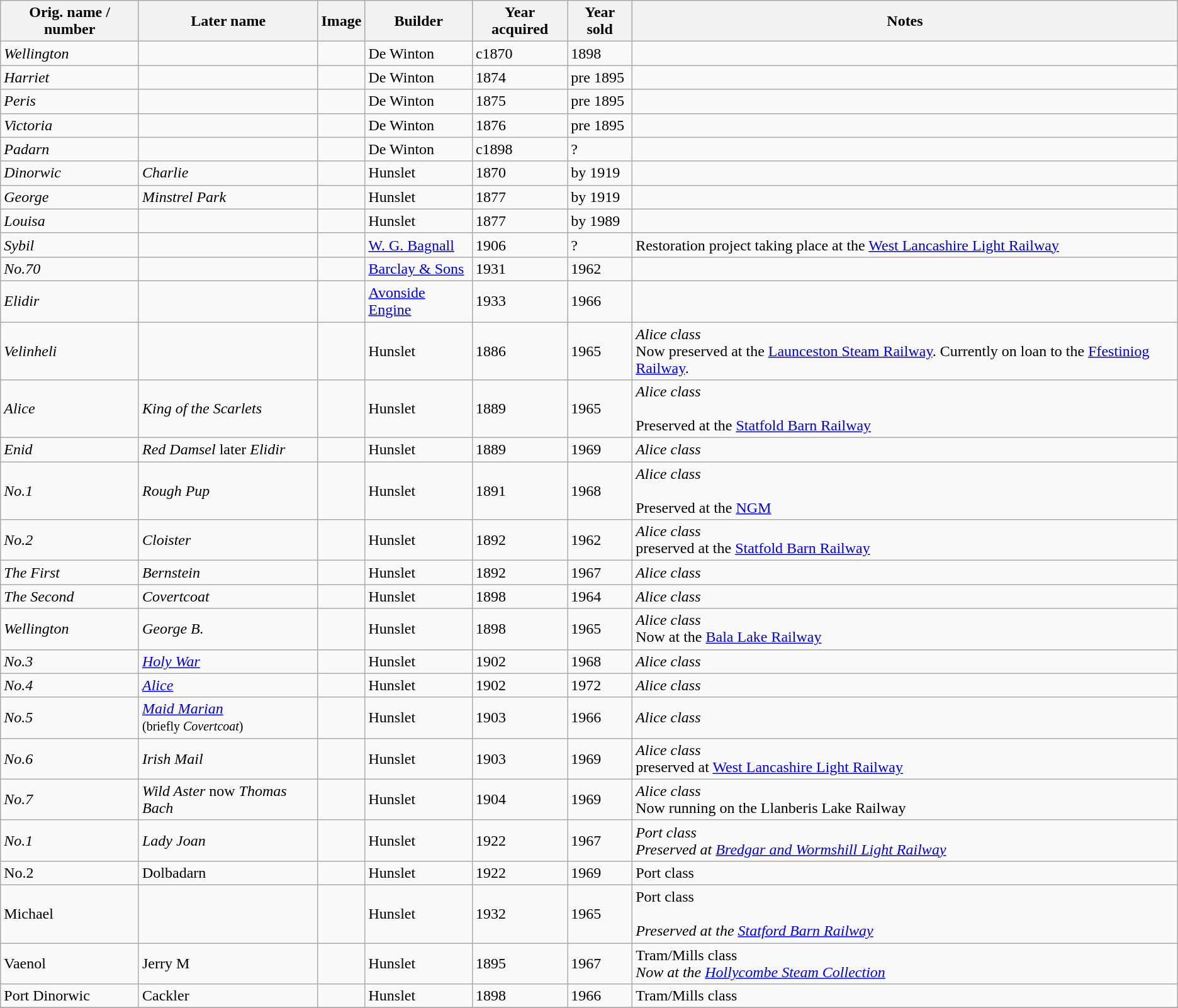<table class="wikitable sortable">
<tr>
<th>Orig. name / number</th>
<th>Later name</th>
<th>Image</th>
<th>Builder</th>
<th>Year acquired</th>
<th>Year sold</th>
<th>Notes</th>
</tr>
<tr>
<td><em>Wellington</em></td>
<td></td>
<td></td>
<td>De Winton</td>
<td>c1870</td>
<td>1898</td>
<td></td>
</tr>
<tr>
<td><em>Harriet</em></td>
<td></td>
<td></td>
<td>De Winton</td>
<td>1874</td>
<td>pre 1895</td>
<td></td>
</tr>
<tr>
<td><em>Peris</em></td>
<td></td>
<td></td>
<td>De Winton</td>
<td>1875</td>
<td>pre 1895</td>
<td></td>
</tr>
<tr>
<td><em>Victoria</em></td>
<td></td>
<td></td>
<td>De Winton</td>
<td>1876</td>
<td>pre 1895</td>
<td></td>
</tr>
<tr>
<td><em>Padarn</em></td>
<td></td>
<td></td>
<td>De Winton</td>
<td>c1898</td>
<td>?</td>
<td></td>
</tr>
<tr>
<td><em>Dinorwic</em></td>
<td><em>Charlie</em></td>
<td></td>
<td>Hunslet</td>
<td>1870</td>
<td>by 1919</td>
<td></td>
</tr>
<tr>
<td><em>George</em></td>
<td><em>Minstrel Park</em></td>
<td></td>
<td>Hunslet</td>
<td>1877</td>
<td>by 1919</td>
<td></td>
</tr>
<tr>
<td><em>Louisa</em></td>
<td></td>
<td></td>
<td>Hunslet</td>
<td>1877</td>
<td>by 1989</td>
<td></td>
</tr>
<tr>
<td><em>Sybil</em></td>
<td></td>
<td></td>
<td><a href='#'>W. G. Bagnall</a></td>
<td>1906</td>
<td>?</td>
<td>Restoration project taking place at the <a href='#'>West Lancashire Light Railway</a></td>
</tr>
<tr>
<td><em>No.70</em></td>
<td></td>
<td></td>
<td><a href='#'>Barclay & Sons</a></td>
<td>1931</td>
<td>1962</td>
<td></td>
</tr>
<tr>
<td><em>Elidir</em></td>
<td></td>
<td></td>
<td><a href='#'>Avonside Engine</a></td>
<td>1933</td>
<td>1966</td>
<td></td>
</tr>
<tr>
<td><em>Velinheli</em></td>
<td></td>
<td></td>
<td>Hunslet</td>
<td>1886</td>
<td>1965</td>
<td><em>Alice class</em><br>Now preserved at the <a href='#'>Launceston Steam Railway</a>. Currently on loan to the <a href='#'>Ffestiniog Railway</a>.</td>
</tr>
<tr>
<td><em>Alice</em></td>
<td><em>King of the Scarlets</em></td>
<td></td>
<td>Hunslet</td>
<td>1889</td>
<td>1965</td>
<td><em>Alice class</em><br><br>Preserved at the <a href='#'>Statfold Barn Railway</a></td>
</tr>
<tr>
<td><em>Enid</em></td>
<td><em>Red Damsel</em> later <em>Elidir</em></td>
<td></td>
<td>Hunslet</td>
<td>1889</td>
<td>1969</td>
<td><em>Alice class</em></td>
</tr>
<tr>
<td><em>No.1</em></td>
<td><em>Rough Pup</em></td>
<td></td>
<td>Hunslet</td>
<td>1891</td>
<td>1968</td>
<td><em>Alice class</em><br><br>Preserved at the <a href='#'>NGM</a></td>
</tr>
<tr>
<td><em>No.2</em></td>
<td><em>Cloister</em></td>
<td></td>
<td>Hunslet</td>
<td>1892</td>
<td>1962</td>
<td><em>Alice class</em><br>preserved at the <a href='#'>Statfold Barn Railway</a></td>
</tr>
<tr>
<td><em>The First</em></td>
<td><em>Bernstein</em></td>
<td></td>
<td>Hunslet</td>
<td>1892</td>
<td>1967</td>
<td><em>Alice class</em></td>
</tr>
<tr>
<td><em>The Second</em></td>
<td><em>Covertcoat</em></td>
<td></td>
<td>Hunslet</td>
<td>1898</td>
<td>1964</td>
<td><em>Alice class</em></td>
</tr>
<tr>
<td><em>Wellington</em></td>
<td><em>George B.</em></td>
<td></td>
<td>Hunslet</td>
<td>1898</td>
<td>1965</td>
<td><em>Alice class</em><br>Now at the <a href='#'>Bala Lake Railway</a></td>
</tr>
<tr>
<td><em>No.3</em></td>
<td><em><a href='#'>Holy War</a></em></td>
<td></td>
<td>Hunslet</td>
<td>1902</td>
<td>1968</td>
<td><em>Alice class</em></td>
</tr>
<tr>
<td><em>No.4</em></td>
<td><em><a href='#'>Alice</a></em></td>
<td></td>
<td>Hunslet</td>
<td>1902</td>
<td>1972</td>
<td><em>Alice class</em></td>
</tr>
<tr>
<td><em>No.5</em></td>
<td><em><a href='#'>Maid Marian</a></em> <br><small>(briefly <em>Covertcoat</em>)</small></td>
<td></td>
<td>Hunslet</td>
<td>1903</td>
<td>1966</td>
<td><em>Alice class</em></td>
</tr>
<tr>
<td><em>No.6</em></td>
<td><em>Irish Mail</em></td>
<td></td>
<td>Hunslet</td>
<td>1903</td>
<td>1969</td>
<td><em>Alice class</em><br>preserved at <a href='#'>West Lancashire Light Railway</a></td>
</tr>
<tr>
<td><em>No.7</em></td>
<td><em>Wild Aster</em> now <em>Thomas Bach</em></td>
<td></td>
<td>Hunslet</td>
<td>1904</td>
<td>1969</td>
<td><em>Alice class</em><br>Now running on the Llanberis Lake Railway</td>
</tr>
<tr>
<td><em>No.1</em></td>
<td><em>Lady Joan</em></td>
<td></td>
<td>Hunslet</td>
<td>1922</td>
<td>1967</td>
<td><em>Port class</em> <br><em>Preserved at <a href='#'>Bredgar and Wormshill Light Railway</a></td>
</tr>
<tr>
<td></em>No.2<em></td>
<td></em>Dolbadarn<em></td>
<td></td>
<td>Hunslet</td>
<td>1922</td>
<td>1969</td>
<td></em>Port class<em></td>
</tr>
<tr>
<td></em>Michael<em></td>
<td></td>
<td></td>
<td>Hunslet</td>
<td>1932</td>
<td>1965</td>
<td></em>Port class<em><br><br>Preserved at the <a href='#'>Statford Barn Railway</a></td>
</tr>
<tr>
<td></em>Vaenol<em></td>
<td></em>Jerry M<em></td>
<td></td>
<td>Hunslet</td>
<td>1895</td>
<td>1967</td>
<td></em>Tram/Mills class<em><br>Now at the <a href='#'>Hollycombe Steam Collection</a></td>
</tr>
<tr>
<td></em>Port Dinorwic<em></td>
<td></em>Cackler<em></td>
<td></td>
<td>Hunslet</td>
<td>1898</td>
<td>1966</td>
<td></em>Tram/Mills class<em></td>
</tr>
<tr>
</tr>
</table>
